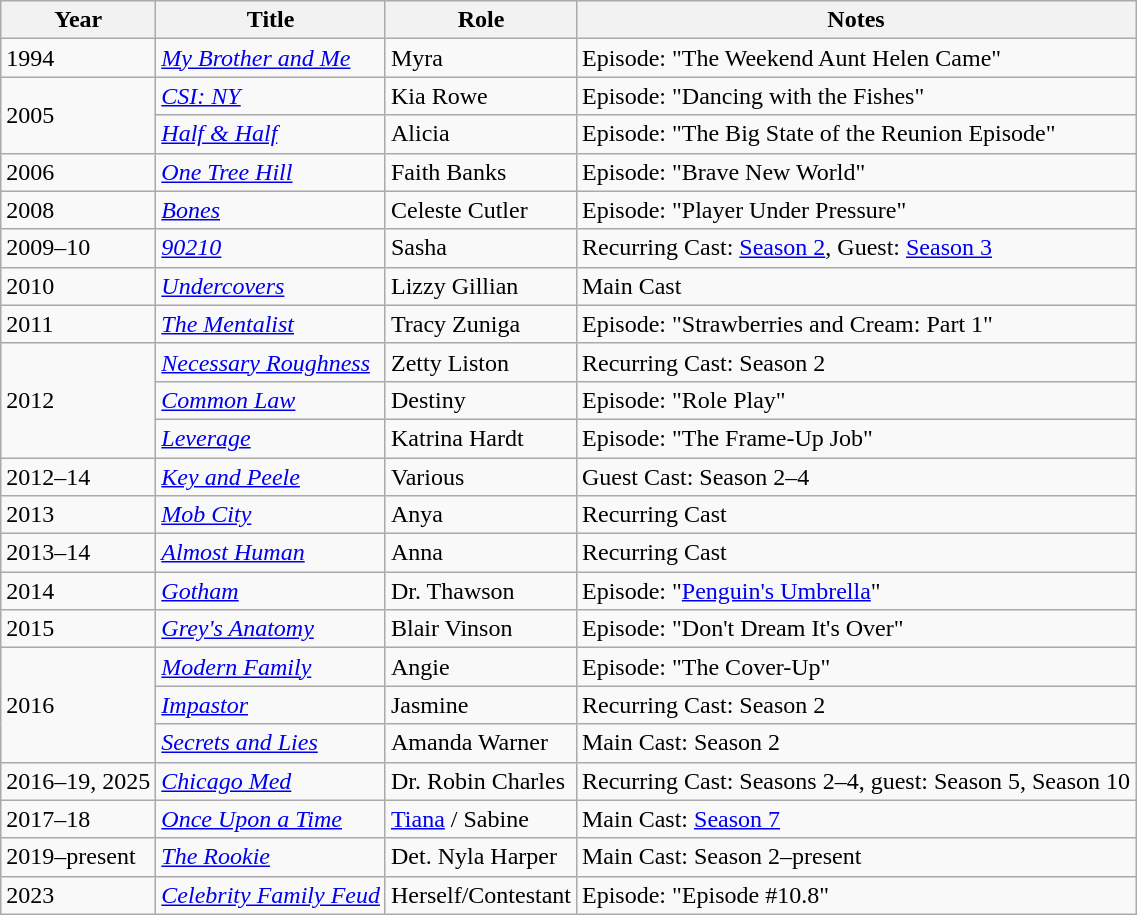<table class="wikitable sortable">
<tr>
<th>Year</th>
<th>Title</th>
<th>Role</th>
<th>Notes</th>
</tr>
<tr>
<td>1994</td>
<td><em><a href='#'>My Brother and Me</a></em></td>
<td>Myra</td>
<td>Episode: "The Weekend Aunt Helen Came"</td>
</tr>
<tr>
<td rowspan=2>2005</td>
<td><em><a href='#'>CSI: NY</a></em></td>
<td>Kia Rowe</td>
<td>Episode: "Dancing with the Fishes"</td>
</tr>
<tr>
<td><em><a href='#'>Half & Half</a></em></td>
<td>Alicia</td>
<td>Episode: "The Big State of the Reunion Episode"</td>
</tr>
<tr>
<td>2006</td>
<td><em><a href='#'>One Tree Hill</a></em></td>
<td>Faith Banks</td>
<td>Episode: "Brave New World"</td>
</tr>
<tr>
<td>2008</td>
<td><em><a href='#'>Bones</a></em></td>
<td>Celeste Cutler</td>
<td>Episode: "Player Under Pressure"</td>
</tr>
<tr>
<td>2009–10</td>
<td><em><a href='#'>90210</a></em></td>
<td>Sasha</td>
<td>Recurring Cast: <a href='#'>Season 2</a>, Guest: <a href='#'>Season 3</a></td>
</tr>
<tr>
<td>2010</td>
<td><em><a href='#'>Undercovers</a></em></td>
<td>Lizzy Gillian</td>
<td>Main Cast</td>
</tr>
<tr>
<td>2011</td>
<td><em><a href='#'>The Mentalist</a></em></td>
<td>Tracy Zuniga</td>
<td>Episode: "Strawberries and Cream: Part 1"</td>
</tr>
<tr>
<td rowspan=3>2012</td>
<td><em><a href='#'>Necessary Roughness</a></em></td>
<td>Zetty Liston</td>
<td>Recurring Cast: Season 2</td>
</tr>
<tr>
<td><em><a href='#'>Common Law</a></em></td>
<td>Destiny</td>
<td>Episode: "Role Play"</td>
</tr>
<tr>
<td><em><a href='#'>Leverage</a></em></td>
<td>Katrina Hardt</td>
<td>Episode: "The Frame-Up Job"</td>
</tr>
<tr>
<td>2012–14</td>
<td><em><a href='#'>Key and Peele</a></em></td>
<td>Various</td>
<td>Guest Cast: Season 2–4</td>
</tr>
<tr>
<td>2013</td>
<td><em><a href='#'>Mob City</a></em></td>
<td>Anya</td>
<td>Recurring Cast</td>
</tr>
<tr>
<td>2013–14</td>
<td><em><a href='#'>Almost Human</a></em></td>
<td>Anna</td>
<td>Recurring Cast</td>
</tr>
<tr>
<td>2014</td>
<td><em><a href='#'>Gotham</a></em></td>
<td>Dr. Thawson</td>
<td>Episode: "<a href='#'>Penguin's Umbrella</a>"</td>
</tr>
<tr>
<td>2015</td>
<td><em><a href='#'>Grey's Anatomy</a></em></td>
<td>Blair Vinson</td>
<td>Episode: "Don't Dream It's Over"</td>
</tr>
<tr>
<td rowspan=3>2016</td>
<td><em><a href='#'>Modern Family</a></em></td>
<td>Angie</td>
<td>Episode: "The Cover-Up"</td>
</tr>
<tr>
<td><em><a href='#'>Impastor</a></em></td>
<td>Jasmine</td>
<td>Recurring Cast: Season 2</td>
</tr>
<tr>
<td><em><a href='#'>Secrets and Lies</a></em></td>
<td>Amanda Warner</td>
<td>Main Cast: Season 2</td>
</tr>
<tr>
<td>2016–19, 2025</td>
<td><em><a href='#'>Chicago Med</a></em></td>
<td>Dr. Robin Charles</td>
<td>Recurring Cast: Seasons 2–4, guest: Season 5, Season 10</td>
</tr>
<tr>
<td>2017–18</td>
<td><em><a href='#'>Once Upon a Time</a></em></td>
<td><a href='#'>Tiana</a> / Sabine</td>
<td>Main Cast: <a href='#'>Season 7</a></td>
</tr>
<tr>
<td>2019–present</td>
<td><em><a href='#'>The Rookie</a></em></td>
<td>Det. Nyla Harper</td>
<td>Main Cast: Season 2–present</td>
</tr>
<tr>
<td>2023</td>
<td><em><a href='#'>Celebrity Family Feud</a></em></td>
<td>Herself/Contestant</td>
<td>Episode: "Episode #10.8"</td>
</tr>
</table>
